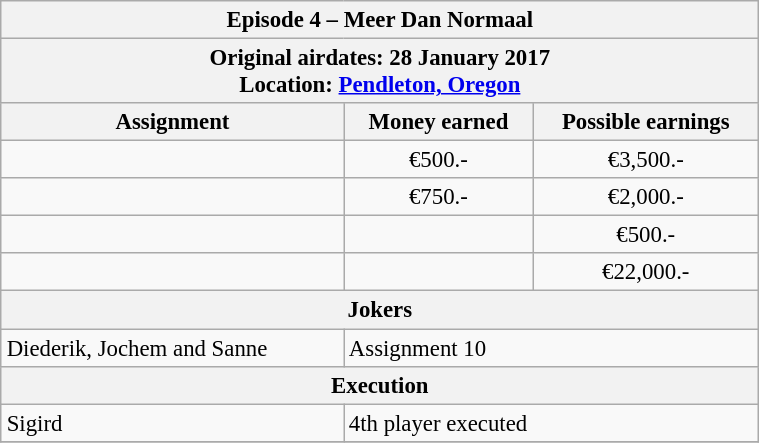<table class="wikitable" style="font-size: 95%; margin: 10px" align="right" width="40%">
<tr>
<th colspan=3>Episode 4 – Meer Dan Normaal</th>
</tr>
<tr>
<th colspan=3>Original airdates: 28 January 2017<br>Location: <a href='#'>Pendleton, Oregon</a></th>
</tr>
<tr>
<th>Assignment</th>
<th>Money earned</th>
<th>Possible earnings</th>
</tr>
<tr>
<td></td>
<td align="center">€500.-</td>
<td align="center">€3,500.-</td>
</tr>
<tr>
<td></td>
<td align="center">€750.-</td>
<td align="center">€2,000.-</td>
</tr>
<tr>
<td></td>
<td align="center"></td>
<td align="center">€500.-</td>
</tr>
<tr>
<td><strong></strong></td>
<td align="center"><strong></strong></td>
<td align="center">€22,000.-</td>
</tr>
<tr>
<th colspan=3>Jokers</th>
</tr>
<tr>
<td>Diederik, Jochem and Sanne</td>
<td colspan=2>Assignment 10</td>
</tr>
<tr>
<th colspan=3>Execution</th>
</tr>
<tr>
<td>Sigird</td>
<td colspan=2>4th player executed</td>
</tr>
<tr>
</tr>
</table>
